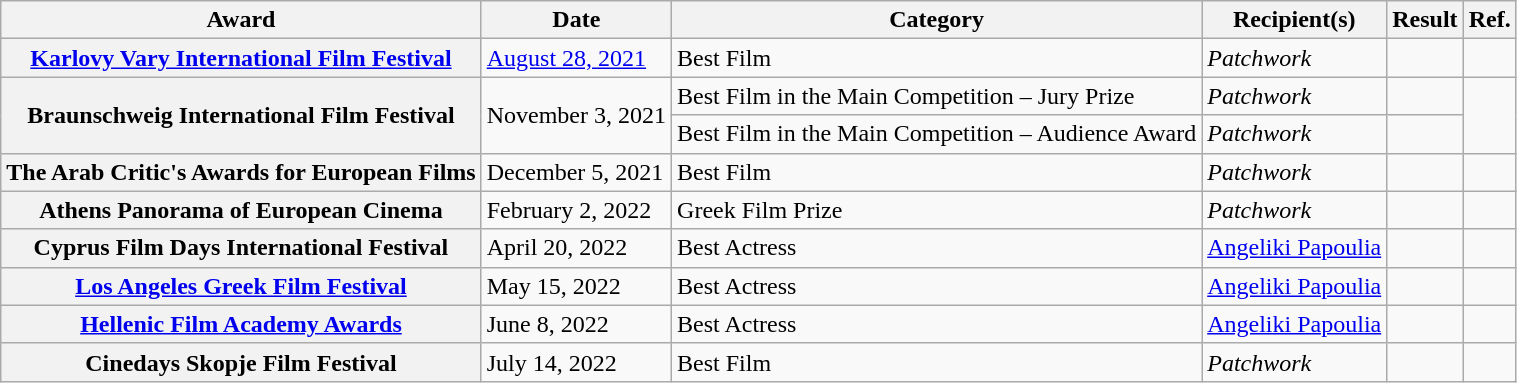<table class="wikitable sortable plainrowheaders">
<tr>
<th scope="col">Award</th>
<th scope="col">Date</th>
<th scope="col">Category</th>
<th scope="col">Recipient(s)</th>
<th scope="col">Result</th>
<th scope="col">Ref.</th>
</tr>
<tr>
<th scope="row"><a href='#'>Karlovy Vary International Film Festival</a></th>
<td><a href='#'>August 28, 2021</a></td>
<td>Best Film</td>
<td><em>Patchwork</em></td>
<td></td>
<td align="center"></td>
</tr>
<tr>
<th scope="row" rowspan="2">Braunschweig International Film Festival</th>
<td rowspan="2">November 3, 2021</td>
<td>Best Film in the Main Competition – Jury Prize</td>
<td><em>Patchwork</em></td>
<td></td>
<td rowspan="2" align="center"></td>
</tr>
<tr>
<td>Best Film in the Main Competition – Audience Award</td>
<td><em>Patchwork</em></td>
<td></td>
</tr>
<tr>
<th scope="row">The Arab Critic's Awards for European Films</th>
<td>December 5, 2021</td>
<td>Best Film</td>
<td><em>Patchwork</em></td>
<td></td>
<td align="center"></td>
</tr>
<tr>
<th scope="row">Athens Panorama of European Cinema</th>
<td>February 2, 2022</td>
<td>Greek Film Prize</td>
<td><em>Patchwork</em></td>
<td></td>
<td align="center"></td>
</tr>
<tr>
<th scope="row">Cyprus Film Days International Festival</th>
<td>April 20, 2022</td>
<td>Best Actress</td>
<td><a href='#'>Angeliki Papoulia</a></td>
<td></td>
<td align="center"></td>
</tr>
<tr>
<th scope="row"><a href='#'>Los Angeles Greek Film Festival</a></th>
<td>May 15, 2022</td>
<td>Best Actress</td>
<td><a href='#'>Angeliki Papoulia</a></td>
<td></td>
<td align="center"></td>
</tr>
<tr>
<th scope="row"><a href='#'>Hellenic Film Academy Awards</a></th>
<td>June 8, 2022</td>
<td>Best Actress</td>
<td><a href='#'>Angeliki Papoulia</a></td>
<td></td>
<td align="center"></td>
</tr>
<tr>
<th scope="row">Cinedays Skopje Film Festival</th>
<td>July 14, 2022</td>
<td>Best Film</td>
<td><em>Patchwork</em></td>
<td></td>
<td align="center"></td>
</tr>
</table>
